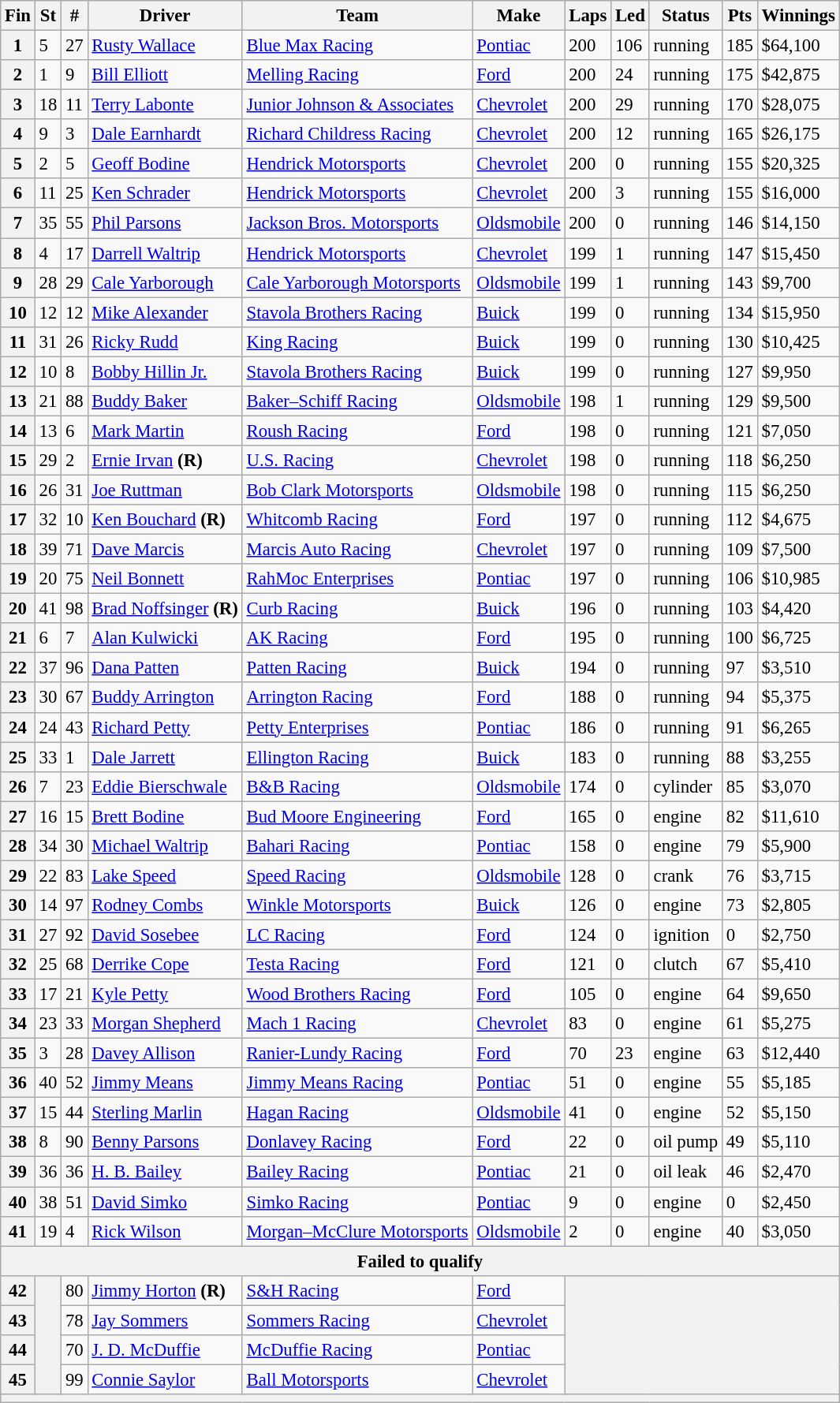<table class="wikitable" style="font-size:95%">
<tr>
<th>Fin</th>
<th>St</th>
<th>#</th>
<th>Driver</th>
<th>Team</th>
<th>Make</th>
<th>Laps</th>
<th>Led</th>
<th>Status</th>
<th>Pts</th>
<th>Winnings</th>
</tr>
<tr>
<th>1</th>
<td>5</td>
<td>27</td>
<td><a href='#'>Rusty Wallace</a></td>
<td><a href='#'>Blue Max Racing</a></td>
<td><a href='#'>Pontiac</a></td>
<td>200</td>
<td>106</td>
<td>running</td>
<td>185</td>
<td>$64,100</td>
</tr>
<tr>
<th>2</th>
<td>1</td>
<td>9</td>
<td><a href='#'>Bill Elliott</a></td>
<td><a href='#'>Melling Racing</a></td>
<td><a href='#'>Ford</a></td>
<td>200</td>
<td>24</td>
<td>running</td>
<td>175</td>
<td>$42,875</td>
</tr>
<tr>
<th>3</th>
<td>18</td>
<td>11</td>
<td><a href='#'>Terry Labonte</a></td>
<td><a href='#'>Junior Johnson & Associates</a></td>
<td><a href='#'>Chevrolet</a></td>
<td>200</td>
<td>29</td>
<td>running</td>
<td>170</td>
<td>$28,075</td>
</tr>
<tr>
<th>4</th>
<td>9</td>
<td>3</td>
<td><a href='#'>Dale Earnhardt</a></td>
<td><a href='#'>Richard Childress Racing</a></td>
<td><a href='#'>Chevrolet</a></td>
<td>200</td>
<td>12</td>
<td>running</td>
<td>165</td>
<td>$26,175</td>
</tr>
<tr>
<th>5</th>
<td>2</td>
<td>5</td>
<td><a href='#'>Geoff Bodine</a></td>
<td><a href='#'>Hendrick Motorsports</a></td>
<td><a href='#'>Chevrolet</a></td>
<td>200</td>
<td>0</td>
<td>running</td>
<td>155</td>
<td>$20,325</td>
</tr>
<tr>
<th>6</th>
<td>11</td>
<td>25</td>
<td><a href='#'>Ken Schrader</a></td>
<td><a href='#'>Hendrick Motorsports</a></td>
<td><a href='#'>Chevrolet</a></td>
<td>200</td>
<td>3</td>
<td>running</td>
<td>155</td>
<td>$16,000</td>
</tr>
<tr>
<th>7</th>
<td>35</td>
<td>55</td>
<td><a href='#'>Phil Parsons</a></td>
<td><a href='#'>Jackson Bros. Motorsports</a></td>
<td><a href='#'>Oldsmobile</a></td>
<td>200</td>
<td>0</td>
<td>running</td>
<td>146</td>
<td>$14,150</td>
</tr>
<tr>
<th>8</th>
<td>4</td>
<td>17</td>
<td><a href='#'>Darrell Waltrip</a></td>
<td><a href='#'>Hendrick Motorsports</a></td>
<td><a href='#'>Chevrolet</a></td>
<td>199</td>
<td>1</td>
<td>running</td>
<td>147</td>
<td>$15,450</td>
</tr>
<tr>
<th>9</th>
<td>28</td>
<td>29</td>
<td><a href='#'>Cale Yarborough</a></td>
<td><a href='#'>Cale Yarborough Motorsports</a></td>
<td><a href='#'>Oldsmobile</a></td>
<td>199</td>
<td>1</td>
<td>running</td>
<td>143</td>
<td>$9,700</td>
</tr>
<tr>
<th>10</th>
<td>12</td>
<td>12</td>
<td><a href='#'>Mike Alexander</a></td>
<td><a href='#'>Stavola Brothers Racing</a></td>
<td><a href='#'>Buick</a></td>
<td>199</td>
<td>0</td>
<td>running</td>
<td>134</td>
<td>$15,950</td>
</tr>
<tr>
<th>11</th>
<td>31</td>
<td>26</td>
<td><a href='#'>Ricky Rudd</a></td>
<td><a href='#'>King Racing</a></td>
<td><a href='#'>Buick</a></td>
<td>199</td>
<td>0</td>
<td>running</td>
<td>130</td>
<td>$10,425</td>
</tr>
<tr>
<th>12</th>
<td>10</td>
<td>8</td>
<td><a href='#'>Bobby Hillin Jr.</a></td>
<td><a href='#'>Stavola Brothers Racing</a></td>
<td><a href='#'>Buick</a></td>
<td>199</td>
<td>0</td>
<td>running</td>
<td>127</td>
<td>$9,950</td>
</tr>
<tr>
<th>13</th>
<td>21</td>
<td>88</td>
<td><a href='#'>Buddy Baker</a></td>
<td><a href='#'>Baker–Schiff Racing</a></td>
<td><a href='#'>Oldsmobile</a></td>
<td>198</td>
<td>1</td>
<td>running</td>
<td>129</td>
<td>$9,500</td>
</tr>
<tr>
<th>14</th>
<td>13</td>
<td>6</td>
<td><a href='#'>Mark Martin</a></td>
<td><a href='#'>Roush Racing</a></td>
<td><a href='#'>Ford</a></td>
<td>198</td>
<td>0</td>
<td>running</td>
<td>121</td>
<td>$7,050</td>
</tr>
<tr>
<th>15</th>
<td>29</td>
<td>2</td>
<td><a href='#'>Ernie Irvan</a> <strong>(R)</strong></td>
<td><a href='#'>U.S. Racing</a></td>
<td><a href='#'>Chevrolet</a></td>
<td>198</td>
<td>0</td>
<td>running</td>
<td>118</td>
<td>$6,250</td>
</tr>
<tr>
<th>16</th>
<td>26</td>
<td>31</td>
<td><a href='#'>Joe Ruttman</a></td>
<td><a href='#'>Bob Clark Motorsports</a></td>
<td><a href='#'>Oldsmobile</a></td>
<td>198</td>
<td>0</td>
<td>running</td>
<td>115</td>
<td>$6,250</td>
</tr>
<tr>
<th>17</th>
<td>32</td>
<td>10</td>
<td><a href='#'>Ken Bouchard</a> <strong>(R)</strong></td>
<td><a href='#'>Whitcomb Racing</a></td>
<td><a href='#'>Ford</a></td>
<td>197</td>
<td>0</td>
<td>running</td>
<td>112</td>
<td>$4,675</td>
</tr>
<tr>
<th>18</th>
<td>39</td>
<td>71</td>
<td><a href='#'>Dave Marcis</a></td>
<td><a href='#'>Marcis Auto Racing</a></td>
<td><a href='#'>Chevrolet</a></td>
<td>197</td>
<td>0</td>
<td>running</td>
<td>109</td>
<td>$7,500</td>
</tr>
<tr>
<th>19</th>
<td>20</td>
<td>75</td>
<td><a href='#'>Neil Bonnett</a></td>
<td><a href='#'>RahMoc Enterprises</a></td>
<td><a href='#'>Pontiac</a></td>
<td>197</td>
<td>0</td>
<td>running</td>
<td>106</td>
<td>$10,985</td>
</tr>
<tr>
<th>20</th>
<td>41</td>
<td>98</td>
<td><a href='#'>Brad Noffsinger</a> <strong>(R)</strong></td>
<td><a href='#'>Curb Racing</a></td>
<td><a href='#'>Buick</a></td>
<td>196</td>
<td>0</td>
<td>running</td>
<td>103</td>
<td>$4,420</td>
</tr>
<tr>
<th>21</th>
<td>6</td>
<td>7</td>
<td><a href='#'>Alan Kulwicki</a></td>
<td><a href='#'>AK Racing</a></td>
<td><a href='#'>Ford</a></td>
<td>195</td>
<td>0</td>
<td>running</td>
<td>100</td>
<td>$6,725</td>
</tr>
<tr>
<th>22</th>
<td>37</td>
<td>96</td>
<td><a href='#'>Dana Patten</a></td>
<td><a href='#'>Patten Racing</a></td>
<td><a href='#'>Buick</a></td>
<td>194</td>
<td>0</td>
<td>running</td>
<td>97</td>
<td>$3,510</td>
</tr>
<tr>
<th>23</th>
<td>30</td>
<td>67</td>
<td><a href='#'>Buddy Arrington</a></td>
<td><a href='#'>Arrington Racing</a></td>
<td><a href='#'>Ford</a></td>
<td>188</td>
<td>0</td>
<td>running</td>
<td>94</td>
<td>$5,375</td>
</tr>
<tr>
<th>24</th>
<td>24</td>
<td>43</td>
<td><a href='#'>Richard Petty</a></td>
<td><a href='#'>Petty Enterprises</a></td>
<td><a href='#'>Pontiac</a></td>
<td>186</td>
<td>0</td>
<td>running</td>
<td>91</td>
<td>$6,265</td>
</tr>
<tr>
<th>25</th>
<td>33</td>
<td>1</td>
<td><a href='#'>Dale Jarrett</a></td>
<td><a href='#'>Ellington Racing</a></td>
<td><a href='#'>Buick</a></td>
<td>183</td>
<td>0</td>
<td>running</td>
<td>88</td>
<td>$3,255</td>
</tr>
<tr>
<th>26</th>
<td>7</td>
<td>23</td>
<td><a href='#'>Eddie Bierschwale</a></td>
<td><a href='#'>B&B Racing</a></td>
<td><a href='#'>Oldsmobile</a></td>
<td>174</td>
<td>0</td>
<td>cylinder</td>
<td>85</td>
<td>$3,070</td>
</tr>
<tr>
<th>27</th>
<td>16</td>
<td>15</td>
<td><a href='#'>Brett Bodine</a></td>
<td><a href='#'>Bud Moore Engineering</a></td>
<td><a href='#'>Ford</a></td>
<td>165</td>
<td>0</td>
<td>engine</td>
<td>82</td>
<td>$11,610</td>
</tr>
<tr>
<th>28</th>
<td>34</td>
<td>30</td>
<td><a href='#'>Michael Waltrip</a></td>
<td><a href='#'>Bahari Racing</a></td>
<td><a href='#'>Pontiac</a></td>
<td>158</td>
<td>0</td>
<td>engine</td>
<td>79</td>
<td>$5,900</td>
</tr>
<tr>
<th>29</th>
<td>22</td>
<td>83</td>
<td><a href='#'>Lake Speed</a></td>
<td><a href='#'>Speed Racing</a></td>
<td><a href='#'>Oldsmobile</a></td>
<td>128</td>
<td>0</td>
<td>crank</td>
<td>76</td>
<td>$3,715</td>
</tr>
<tr>
<th>30</th>
<td>14</td>
<td>97</td>
<td><a href='#'>Rodney Combs</a></td>
<td><a href='#'>Winkle Motorsports</a></td>
<td><a href='#'>Buick</a></td>
<td>126</td>
<td>0</td>
<td>engine</td>
<td>73</td>
<td>$2,805</td>
</tr>
<tr>
<th>31</th>
<td>27</td>
<td>92</td>
<td><a href='#'>David Sosebee</a></td>
<td><a href='#'>LC Racing</a></td>
<td><a href='#'>Ford</a></td>
<td>124</td>
<td>0</td>
<td>ignition</td>
<td>0</td>
<td>$2,750</td>
</tr>
<tr>
<th>32</th>
<td>25</td>
<td>68</td>
<td><a href='#'>Derrike Cope</a></td>
<td><a href='#'>Testa Racing</a></td>
<td><a href='#'>Ford</a></td>
<td>121</td>
<td>0</td>
<td>clutch</td>
<td>67</td>
<td>$5,410</td>
</tr>
<tr>
<th>33</th>
<td>17</td>
<td>21</td>
<td><a href='#'>Kyle Petty</a></td>
<td><a href='#'>Wood Brothers Racing</a></td>
<td><a href='#'>Ford</a></td>
<td>105</td>
<td>0</td>
<td>engine</td>
<td>64</td>
<td>$9,650</td>
</tr>
<tr>
<th>34</th>
<td>23</td>
<td>33</td>
<td><a href='#'>Morgan Shepherd</a></td>
<td><a href='#'>Mach 1 Racing</a></td>
<td><a href='#'>Chevrolet</a></td>
<td>83</td>
<td>0</td>
<td>engine</td>
<td>61</td>
<td>$5,275</td>
</tr>
<tr>
<th>35</th>
<td>3</td>
<td>28</td>
<td><a href='#'>Davey Allison</a></td>
<td><a href='#'>Ranier-Lundy Racing</a></td>
<td><a href='#'>Ford</a></td>
<td>70</td>
<td>23</td>
<td>engine</td>
<td>63</td>
<td>$12,440</td>
</tr>
<tr>
<th>36</th>
<td>40</td>
<td>52</td>
<td><a href='#'>Jimmy Means</a></td>
<td><a href='#'>Jimmy Means Racing</a></td>
<td><a href='#'>Pontiac</a></td>
<td>51</td>
<td>0</td>
<td>engine</td>
<td>55</td>
<td>$5,185</td>
</tr>
<tr>
<th>37</th>
<td>15</td>
<td>44</td>
<td><a href='#'>Sterling Marlin</a></td>
<td><a href='#'>Hagan Racing</a></td>
<td><a href='#'>Oldsmobile</a></td>
<td>41</td>
<td>0</td>
<td>engine</td>
<td>52</td>
<td>$5,150</td>
</tr>
<tr>
<th>38</th>
<td>8</td>
<td>90</td>
<td><a href='#'>Benny Parsons</a></td>
<td><a href='#'>Donlavey Racing</a></td>
<td><a href='#'>Ford</a></td>
<td>22</td>
<td>0</td>
<td>oil pump</td>
<td>49</td>
<td>$5,110</td>
</tr>
<tr>
<th>39</th>
<td>36</td>
<td>36</td>
<td><a href='#'>H. B. Bailey</a></td>
<td><a href='#'>Bailey Racing</a></td>
<td><a href='#'>Pontiac</a></td>
<td>21</td>
<td>0</td>
<td>oil leak</td>
<td>46</td>
<td>$2,470</td>
</tr>
<tr>
<th>40</th>
<td>38</td>
<td>51</td>
<td><a href='#'>David Simko</a></td>
<td><a href='#'>Simko Racing</a></td>
<td><a href='#'>Pontiac</a></td>
<td>9</td>
<td>0</td>
<td>engine</td>
<td>0</td>
<td>$2,450</td>
</tr>
<tr>
<th>41</th>
<td>19</td>
<td>4</td>
<td><a href='#'>Rick Wilson</a></td>
<td><a href='#'>Morgan–McClure Motorsports</a></td>
<td><a href='#'>Oldsmobile</a></td>
<td>2</td>
<td>0</td>
<td>engine</td>
<td>40</td>
<td>$3,050</td>
</tr>
<tr>
<th colspan="11">Failed to qualify</th>
</tr>
<tr>
<th>42</th>
<th rowspan="4"></th>
<td>80</td>
<td><a href='#'>Jimmy Horton</a> <strong>(R)</strong></td>
<td><a href='#'>S&H Racing</a></td>
<td><a href='#'>Ford</a></td>
<th colspan="5" rowspan="4"></th>
</tr>
<tr>
<th>43</th>
<td>78</td>
<td><a href='#'>Jay Sommers</a></td>
<td><a href='#'>Sommers Racing</a></td>
<td><a href='#'>Chevrolet</a></td>
</tr>
<tr>
<th>44</th>
<td>70</td>
<td><a href='#'>J. D. McDuffie</a></td>
<td><a href='#'>McDuffie Racing</a></td>
<td><a href='#'>Pontiac</a></td>
</tr>
<tr>
<th>45</th>
<td>99</td>
<td><a href='#'>Connie Saylor</a></td>
<td><a href='#'>Ball Motorsports</a></td>
<td><a href='#'>Chevrolet</a></td>
</tr>
<tr>
<th colspan="11"></th>
</tr>
</table>
